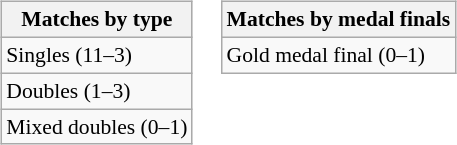<table>
<tr valign=top>
<td><br><table class="wikitable" style=font-size:90%>
<tr>
<th>Matches by type</th>
</tr>
<tr>
<td>Singles (11–3)</td>
</tr>
<tr>
<td>Doubles (1–3)</td>
</tr>
<tr>
<td>Mixed doubles (0–1)</td>
</tr>
</table>
</td>
<td><br><table class="wikitable" style=font-size:90%>
<tr>
<th>Matches by medal finals</th>
</tr>
<tr>
<td>Gold medal final (0–1)</td>
</tr>
</table>
</td>
</tr>
</table>
